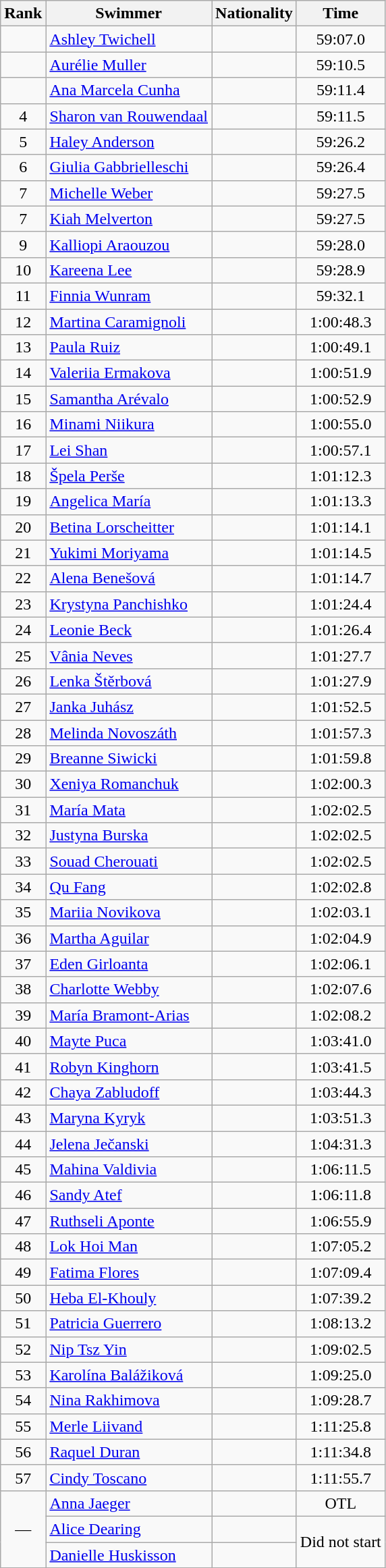<table class="wikitable sortable" border="1" style="text-align:center">
<tr>
<th>Rank</th>
<th>Swimmer</th>
<th>Nationality</th>
<th>Time</th>
</tr>
<tr>
<td></td>
<td align=left><a href='#'>Ashley Twichell</a></td>
<td align=left></td>
<td>59:07.0</td>
</tr>
<tr>
<td></td>
<td align=left><a href='#'>Aurélie Muller</a></td>
<td align=left></td>
<td>59:10.5</td>
</tr>
<tr>
<td></td>
<td align=left><a href='#'>Ana Marcela Cunha</a></td>
<td align=left></td>
<td>59:11.4</td>
</tr>
<tr>
<td>4</td>
<td align=left><a href='#'>Sharon van Rouwendaal</a></td>
<td align=left></td>
<td>59:11.5</td>
</tr>
<tr>
<td>5</td>
<td align=left><a href='#'>Haley Anderson</a></td>
<td align=left></td>
<td>59:26.2</td>
</tr>
<tr>
<td>6</td>
<td align=left><a href='#'>Giulia Gabbrielleschi</a></td>
<td align=left></td>
<td>59:26.4</td>
</tr>
<tr>
<td>7</td>
<td align=left><a href='#'>Michelle Weber</a></td>
<td align=left></td>
<td>59:27.5</td>
</tr>
<tr>
<td>7</td>
<td align=left><a href='#'>Kiah Melverton</a></td>
<td align=left></td>
<td>59:27.5</td>
</tr>
<tr>
<td>9</td>
<td align=left><a href='#'>Kalliopi Araouzou</a></td>
<td align=left></td>
<td>59:28.0</td>
</tr>
<tr>
<td>10</td>
<td align=left><a href='#'>Kareena Lee</a></td>
<td align=left></td>
<td>59:28.9</td>
</tr>
<tr>
<td>11</td>
<td align=left><a href='#'>Finnia Wunram</a></td>
<td align=left></td>
<td>59:32.1</td>
</tr>
<tr>
<td>12</td>
<td align=left><a href='#'>Martina Caramignoli</a></td>
<td align=left></td>
<td>1:00:48.3</td>
</tr>
<tr>
<td>13</td>
<td align=left><a href='#'>Paula Ruiz</a></td>
<td align=left></td>
<td>1:00:49.1</td>
</tr>
<tr>
<td>14</td>
<td align=left><a href='#'>Valeriia Ermakova</a></td>
<td align=left></td>
<td>1:00:51.9</td>
</tr>
<tr>
<td>15</td>
<td align=left><a href='#'>Samantha Arévalo</a></td>
<td align=left></td>
<td>1:00:52.9</td>
</tr>
<tr>
<td>16</td>
<td align=left><a href='#'>Minami Niikura</a></td>
<td align=left></td>
<td>1:00:55.0</td>
</tr>
<tr>
<td>17</td>
<td align=left><a href='#'>Lei Shan</a></td>
<td align=left></td>
<td>1:00:57.1</td>
</tr>
<tr>
<td>18</td>
<td align=left><a href='#'>Špela Perše</a></td>
<td align=left></td>
<td>1:01:12.3</td>
</tr>
<tr>
<td>19</td>
<td align=left><a href='#'>Angelica María</a></td>
<td align=left></td>
<td>1:01:13.3</td>
</tr>
<tr>
<td>20</td>
<td align=left><a href='#'>Betina Lorscheitter</a></td>
<td align=left></td>
<td>1:01:14.1</td>
</tr>
<tr>
<td>21</td>
<td align=left><a href='#'>Yukimi Moriyama</a></td>
<td align=left></td>
<td>1:01:14.5</td>
</tr>
<tr>
<td>22</td>
<td align=left><a href='#'>Alena Benešová</a></td>
<td align=left></td>
<td>1:01:14.7</td>
</tr>
<tr>
<td>23</td>
<td align=left><a href='#'>Krystyna Panchishko</a></td>
<td align=left></td>
<td>1:01:24.4</td>
</tr>
<tr>
<td>24</td>
<td align=left><a href='#'>Leonie Beck</a></td>
<td align=left></td>
<td>1:01:26.4</td>
</tr>
<tr>
<td>25</td>
<td align=left><a href='#'>Vânia Neves</a></td>
<td align=left></td>
<td>1:01:27.7</td>
</tr>
<tr>
<td>26</td>
<td align=left><a href='#'>Lenka Štěrbová</a></td>
<td align=left></td>
<td>1:01:27.9</td>
</tr>
<tr>
<td>27</td>
<td align=left><a href='#'>Janka Juhász</a></td>
<td align=left></td>
<td>1:01:52.5</td>
</tr>
<tr>
<td>28</td>
<td align=left><a href='#'>Melinda Novoszáth</a></td>
<td align=left></td>
<td>1:01:57.3</td>
</tr>
<tr>
<td>29</td>
<td align=left><a href='#'>Breanne Siwicki</a></td>
<td align=left></td>
<td>1:01:59.8</td>
</tr>
<tr>
<td>30</td>
<td align=left><a href='#'>Xeniya Romanchuk</a></td>
<td align=left></td>
<td>1:02:00.3</td>
</tr>
<tr>
<td>31</td>
<td align=left><a href='#'>María Mata</a></td>
<td align=left></td>
<td>1:02:02.5</td>
</tr>
<tr>
<td>32</td>
<td align=left><a href='#'>Justyna Burska</a></td>
<td align=left></td>
<td>1:02:02.5</td>
</tr>
<tr>
<td>33</td>
<td align=left><a href='#'>Souad Cherouati</a></td>
<td align=left></td>
<td>1:02:02.5</td>
</tr>
<tr>
<td>34</td>
<td align=left><a href='#'>Qu Fang</a></td>
<td align=left></td>
<td>1:02:02.8</td>
</tr>
<tr>
<td>35</td>
<td align=left><a href='#'>Mariia Novikova</a></td>
<td align=left></td>
<td>1:02:03.1</td>
</tr>
<tr>
<td>36</td>
<td align=left><a href='#'>Martha Aguilar</a></td>
<td align=left></td>
<td>1:02:04.9</td>
</tr>
<tr>
<td>37</td>
<td align=left><a href='#'>Eden Girloanta</a></td>
<td align=left></td>
<td>1:02:06.1</td>
</tr>
<tr>
<td>38</td>
<td align=left><a href='#'>Charlotte Webby</a></td>
<td align=left></td>
<td>1:02:07.6</td>
</tr>
<tr>
<td>39</td>
<td align=left><a href='#'>María Bramont-Arias</a></td>
<td align=left></td>
<td>1:02:08.2</td>
</tr>
<tr>
<td>40</td>
<td align=left><a href='#'>Mayte Puca</a></td>
<td align=left></td>
<td>1:03:41.0</td>
</tr>
<tr>
<td>41</td>
<td align=left><a href='#'>Robyn Kinghorn</a></td>
<td align=left></td>
<td>1:03:41.5</td>
</tr>
<tr>
<td>42</td>
<td align=left><a href='#'>Chaya Zabludoff</a></td>
<td align=left></td>
<td>1:03:44.3</td>
</tr>
<tr>
<td>43</td>
<td align=left><a href='#'>Maryna Kyryk</a></td>
<td align=left></td>
<td>1:03:51.3</td>
</tr>
<tr>
<td>44</td>
<td align=left><a href='#'>Jelena Ječanski</a></td>
<td align=left></td>
<td>1:04:31.3</td>
</tr>
<tr>
<td>45</td>
<td align=left><a href='#'>Mahina Valdivia</a></td>
<td align=left></td>
<td>1:06:11.5</td>
</tr>
<tr>
<td>46</td>
<td align=left><a href='#'>Sandy Atef</a></td>
<td align=left></td>
<td>1:06:11.8</td>
</tr>
<tr>
<td>47</td>
<td align=left><a href='#'>Ruthseli Aponte</a></td>
<td align=left></td>
<td>1:06:55.9</td>
</tr>
<tr>
<td>48</td>
<td align=left><a href='#'>Lok Hoi Man</a></td>
<td align=left></td>
<td>1:07:05.2</td>
</tr>
<tr>
<td>49</td>
<td align=left><a href='#'>Fatima Flores</a></td>
<td align=left></td>
<td>1:07:09.4</td>
</tr>
<tr>
<td>50</td>
<td align=left><a href='#'>Heba El-Khouly</a></td>
<td align=left></td>
<td>1:07:39.2</td>
</tr>
<tr>
<td>51</td>
<td align=left><a href='#'>Patricia Guerrero</a></td>
<td align=left></td>
<td>1:08:13.2</td>
</tr>
<tr>
<td>52</td>
<td align=left><a href='#'>Nip Tsz Yin</a></td>
<td align=left></td>
<td>1:09:02.5</td>
</tr>
<tr>
<td>53</td>
<td align=left><a href='#'>Karolína Balážiková</a></td>
<td align=left></td>
<td>1:09:25.0</td>
</tr>
<tr>
<td>54</td>
<td align=left><a href='#'>Nina Rakhimova</a></td>
<td align=left></td>
<td>1:09:28.7</td>
</tr>
<tr>
<td>55</td>
<td align=left><a href='#'>Merle Liivand</a></td>
<td align=left></td>
<td>1:11:25.8</td>
</tr>
<tr>
<td>56</td>
<td align=left><a href='#'>Raquel Duran</a></td>
<td align=left></td>
<td>1:11:34.8</td>
</tr>
<tr>
<td>57</td>
<td align=left><a href='#'>Cindy Toscano</a></td>
<td align=left></td>
<td>1:11:55.7</td>
</tr>
<tr>
<td rowspan=3>—</td>
<td align=left><a href='#'>Anna Jaeger</a></td>
<td align=left></td>
<td>OTL</td>
</tr>
<tr>
<td align=left><a href='#'>Alice Dearing</a></td>
<td align=left></td>
<td rowspan=2>Did not start</td>
</tr>
<tr>
<td align=left><a href='#'>Danielle Huskisson</a></td>
<td align=left></td>
</tr>
</table>
